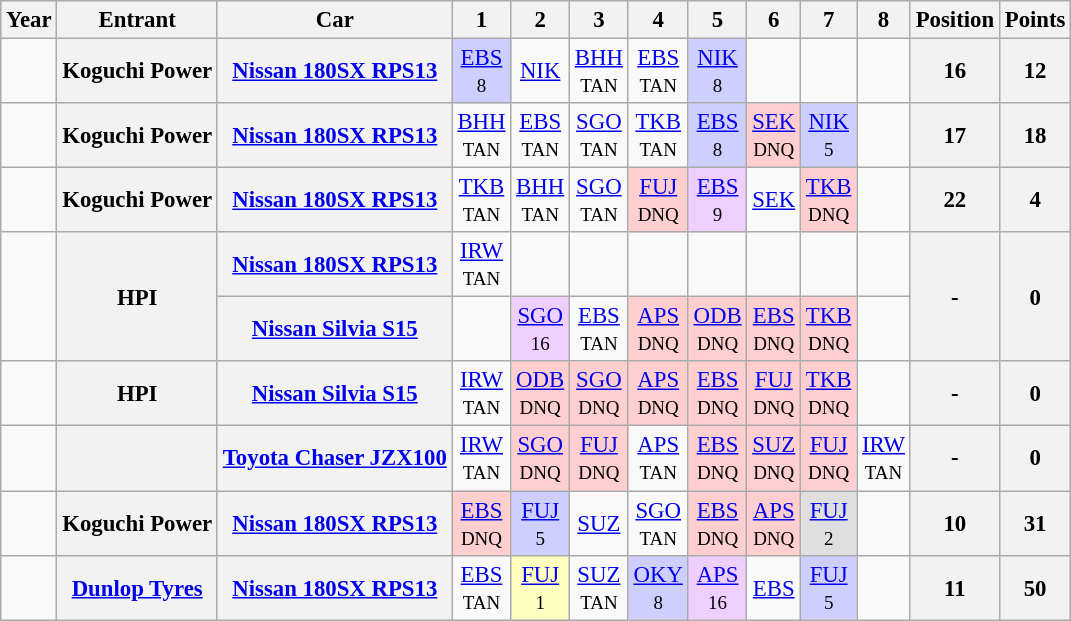<table class="wikitable" style="text-align:center; font-size:95%">
<tr>
<th>Year</th>
<th>Entrant</th>
<th>Car</th>
<th>1</th>
<th>2</th>
<th>3</th>
<th>4</th>
<th>5</th>
<th>6</th>
<th>7</th>
<th>8</th>
<th>Position</th>
<th>Points</th>
</tr>
<tr>
<td></td>
<th>Koguchi Power</th>
<th><a href='#'>Nissan 180SX RPS13</a></th>
<td style="background:#CFCFFF;"><a href='#'>EBS</a><br><small>8</small></td>
<td><a href='#'>NIK</a><br><small></small></td>
<td><a href='#'>BHH</a><br><small>TAN</small></td>
<td><a href='#'>EBS</a><br><small>TAN</small></td>
<td style="background:#CFCFFF;"><a href='#'>NIK</a><br><small>8</small></td>
<td></td>
<td></td>
<td></td>
<th>16</th>
<th>12</th>
</tr>
<tr>
<td></td>
<th>Koguchi Power</th>
<th><a href='#'>Nissan 180SX RPS13</a></th>
<td><a href='#'>BHH</a><br><small>TAN</small></td>
<td><a href='#'>EBS</a><br><small>TAN</small></td>
<td><a href='#'>SGO</a><br><small>TAN</small></td>
<td><a href='#'>TKB</a><br><small>TAN</small></td>
<td style="background:#CFCFFF;"><a href='#'>EBS</a><br><small>8</small></td>
<td style="background:#FFCFCF;"><a href='#'>SEK</a><br><small>DNQ</small></td>
<td style="background:#CFCFFF;"><a href='#'>NIK</a><br><small>5</small></td>
<td></td>
<th>17</th>
<th>18</th>
</tr>
<tr>
<td></td>
<th>Koguchi Power</th>
<th><a href='#'>Nissan 180SX RPS13</a></th>
<td><a href='#'>TKB</a><br><small>TAN</small></td>
<td><a href='#'>BHH</a><br><small>TAN</small></td>
<td><a href='#'>SGO</a><br><small>TAN</small></td>
<td style="background:#FFCFCF;"><a href='#'>FUJ</a><br><small>DNQ</small></td>
<td style="background:#EFCFFF;"><a href='#'>EBS</a><br><small>9</small></td>
<td><a href='#'>SEK</a><br><small></small></td>
<td style="background:#FFCFCF;"><a href='#'>TKB</a><br><small>DNQ</small></td>
<td></td>
<th>22</th>
<th>4</th>
</tr>
<tr>
<td rowspan="2"></td>
<th rowspan="2">HPI</th>
<th><a href='#'>Nissan 180SX RPS13</a></th>
<td><a href='#'>IRW</a><br><small>TAN</small></td>
<td></td>
<td></td>
<td></td>
<td></td>
<td></td>
<td></td>
<td></td>
<th rowspan="2">-</th>
<th rowspan="2">0</th>
</tr>
<tr>
<th><a href='#'>Nissan Silvia S15</a></th>
<td></td>
<td style="background:#EFCFFF;"><a href='#'>SGO</a><br><small>16</small></td>
<td><a href='#'>EBS</a><br><small>TAN</small></td>
<td style="background:#FFCFCF;"><a href='#'>APS</a><br><small>DNQ</small></td>
<td style="background:#FFCFCF;"><a href='#'>ODB</a><br><small>DNQ</small></td>
<td style="background:#FFCFCF;"><a href='#'>EBS</a><br><small>DNQ</small></td>
<td style="background:#FFCFCF;"><a href='#'>TKB</a><br><small>DNQ</small></td>
<td></td>
</tr>
<tr>
<td></td>
<th>HPI</th>
<th><a href='#'>Nissan Silvia S15</a></th>
<td><a href='#'>IRW</a><br><small>TAN</small></td>
<td style="background:#FFCFCF;"><a href='#'>ODB</a><br><small>DNQ</small></td>
<td style="background:#FFCFCF;"><a href='#'>SGO</a><br><small>DNQ</small></td>
<td style="background:#FFCFCF;"><a href='#'>APS</a><br><small>DNQ</small></td>
<td style="background:#FFCFCF;"><a href='#'>EBS</a><br><small>DNQ</small></td>
<td style="background:#FFCFCF;"><a href='#'>FUJ</a><br><small>DNQ</small></td>
<td style="background:#FFCFCF;"><a href='#'>TKB</a><br><small>DNQ</small></td>
<td></td>
<th>-</th>
<th>0</th>
</tr>
<tr>
<td></td>
<th></th>
<th><a href='#'>Toyota Chaser JZX100</a></th>
<td><a href='#'>IRW</a><br><small>TAN</small></td>
<td style="background:#FFCFCF;"><a href='#'>SGO</a><br><small>DNQ</small></td>
<td style="background:#FFCFCF;"><a href='#'>FUJ</a><br><small>DNQ</small></td>
<td><a href='#'>APS</a><br><small>TAN</small></td>
<td style="background:#FFCFCF;"><a href='#'>EBS</a><br><small>DNQ</small></td>
<td style="background:#FFCFCF;"><a href='#'>SUZ</a><br><small>DNQ</small></td>
<td style="background:#FFCFCF;"><a href='#'>FUJ</a><br><small>DNQ</small></td>
<td><a href='#'>IRW</a><br><small>TAN</small></td>
<th>-</th>
<th>0</th>
</tr>
<tr>
<td></td>
<th>Koguchi Power</th>
<th><a href='#'>Nissan 180SX RPS13</a></th>
<td style="background:#FFCFCF;"><a href='#'>EBS</a><br><small>DNQ</small></td>
<td style="background:#CFCFFF;"><a href='#'>FUJ</a><br><small>5</small></td>
<td><a href='#'>SUZ</a><br><small></small></td>
<td><a href='#'>SGO</a><br><small>TAN</small></td>
<td style="background:#FFCFCF;"><a href='#'>EBS</a><br><small>DNQ</small></td>
<td style="background:#FFCFCF;"><a href='#'>APS</a><br><small>DNQ</small></td>
<td style="background:#DFDFDF;"><a href='#'>FUJ</a><br><small><span>2</span></small></td>
<td></td>
<th>10</th>
<th>31</th>
</tr>
<tr>
<td></td>
<th><a href='#'>Dunlop Tyres</a></th>
<th><a href='#'>Nissan 180SX RPS13</a></th>
<td><a href='#'>EBS</a><br><small>TAN</small></td>
<td style="background:#FFFFBF;"><a href='#'>FUJ</a><br><small>1</small></td>
<td><a href='#'>SUZ</a><br><small>TAN</small></td>
<td style="background:#CFCFFF;"><a href='#'>OKY</a><br><small>8</small></td>
<td style="background:#EFCFFF;"><a href='#'>APS</a><br><small>16</small></td>
<td><a href='#'>EBS</a><br><small></small></td>
<td style="background:#CFCFFF;"><a href='#'>FUJ</a><br><small>5</small></td>
<td></td>
<th>11</th>
<th>50</th>
</tr>
</table>
